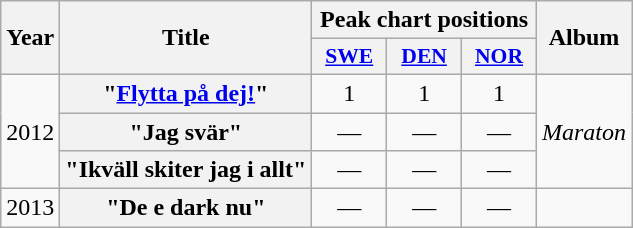<table class="wikitable plainrowheaders" style="text-align:center;">
<tr>
<th scope="col" rowspan="2">Year</th>
<th scope="col" rowspan="2">Title</th>
<th scope="col" colspan="3">Peak chart positions</th>
<th scope="col" rowspan="2">Album</th>
</tr>
<tr>
<th scope="col" style="width:3em;font-size:90%;"><a href='#'>SWE</a><br></th>
<th scope="col" style="width:3em;font-size:90%;"><a href='#'>DEN</a><br></th>
<th scope="col" style="width:3em;font-size:90%;"><a href='#'>NOR</a><br></th>
</tr>
<tr>
<td rowspan="3">2012</td>
<th scope="row">"<a href='#'>Flytta på dej!</a>"</th>
<td>1</td>
<td>1</td>
<td>1</td>
<td rowspan="3"><em>Maraton</em></td>
</tr>
<tr>
<th scope="row">"Jag svär"</th>
<td>—</td>
<td>—</td>
<td>—</td>
</tr>
<tr>
<th scope="row">"Ikväll skiter jag i allt"</th>
<td>—</td>
<td>—</td>
<td>—</td>
</tr>
<tr>
<td rowspan="3">2013</td>
<th scope="row">"De e dark nu"</th>
<td>—</td>
<td>—</td>
<td>—</td>
</tr>
</table>
